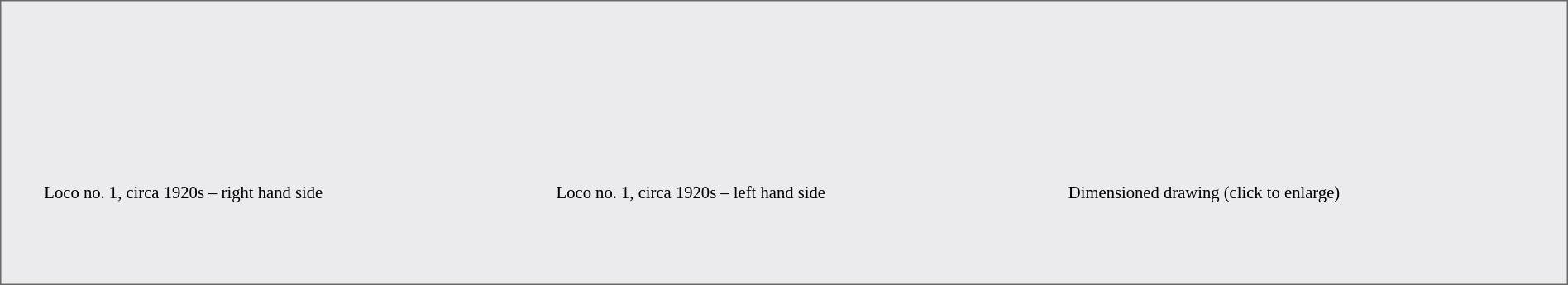<table style="background:#EBEAED; border:1px solid dimgray; font-size: 86%;color:black" border="0" height="230" align="center" vertical-align="bottom" cellpadding=10px cellspacing=0px>
<tr align="center">
<td></td>
<td></td>
<td></td>
<td></td>
<td></td>
<td></td>
<td></td>
</tr>
<tr align="left" vertical-align="top">
<td width="5"></td>
<td width="400">Loco no. 1, circa 1920s – right hand side</td>
<td width="5"></td>
<td width="400">Loco no. 1, circa 1920s – left hand side</td>
<td width="5"></td>
<td width="400">Dimensioned drawing (click to enlarge)</td>
</tr>
</table>
